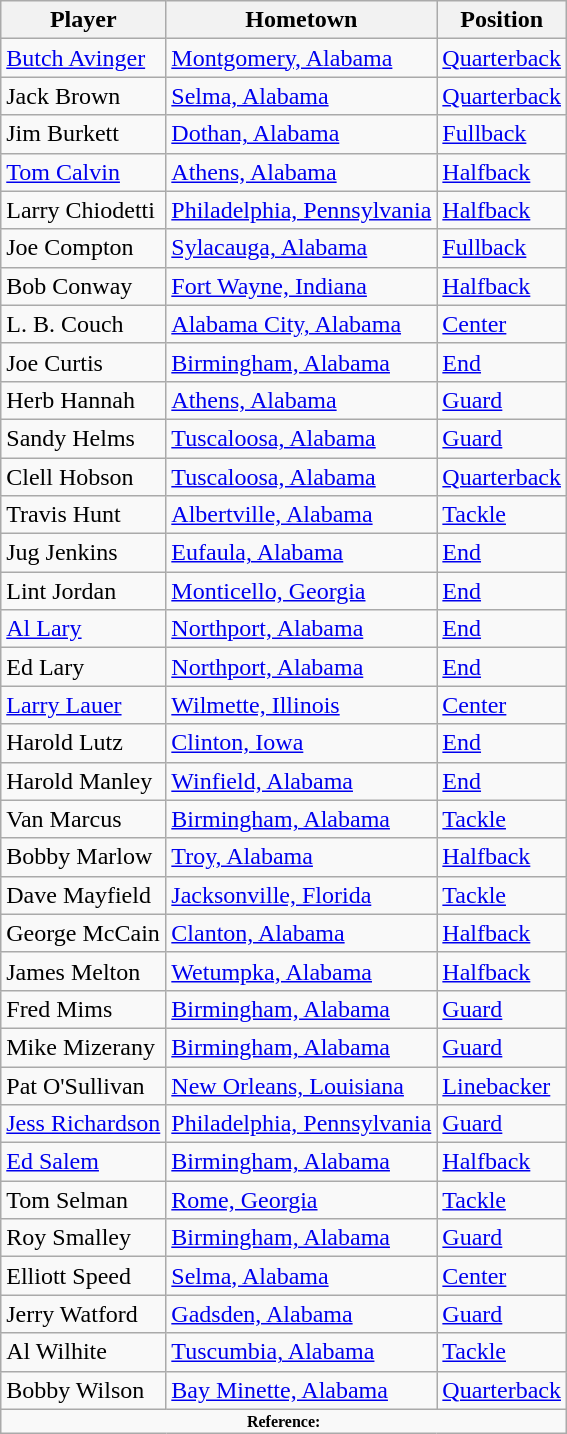<table class="wikitable" border="1">
<tr ;>
<th>Player</th>
<th>Hometown</th>
<th>Position</th>
</tr>
<tr>
<td><a href='#'>Butch Avinger</a></td>
<td><a href='#'>Montgomery, Alabama</a></td>
<td><a href='#'>Quarterback</a></td>
</tr>
<tr>
<td>Jack Brown</td>
<td><a href='#'>Selma, Alabama</a></td>
<td><a href='#'>Quarterback</a></td>
</tr>
<tr>
<td>Jim Burkett</td>
<td><a href='#'>Dothan, Alabama</a></td>
<td><a href='#'>Fullback</a></td>
</tr>
<tr>
<td><a href='#'>Tom Calvin</a></td>
<td><a href='#'>Athens, Alabama</a></td>
<td><a href='#'>Halfback</a></td>
</tr>
<tr>
<td>Larry Chiodetti</td>
<td><a href='#'>Philadelphia, Pennsylvania</a></td>
<td><a href='#'>Halfback</a></td>
</tr>
<tr>
<td>Joe Compton</td>
<td><a href='#'>Sylacauga, Alabama</a></td>
<td><a href='#'>Fullback</a></td>
</tr>
<tr>
<td>Bob Conway</td>
<td><a href='#'>Fort Wayne, Indiana</a></td>
<td><a href='#'>Halfback</a></td>
</tr>
<tr>
<td>L. B. Couch</td>
<td><a href='#'>Alabama City, Alabama</a></td>
<td><a href='#'>Center</a></td>
</tr>
<tr>
<td>Joe Curtis</td>
<td><a href='#'>Birmingham, Alabama</a></td>
<td><a href='#'>End</a></td>
</tr>
<tr>
<td>Herb Hannah</td>
<td><a href='#'>Athens, Alabama</a></td>
<td><a href='#'>Guard</a></td>
</tr>
<tr>
<td>Sandy Helms</td>
<td><a href='#'>Tuscaloosa, Alabama</a></td>
<td><a href='#'>Guard</a></td>
</tr>
<tr>
<td>Clell Hobson</td>
<td><a href='#'>Tuscaloosa, Alabama</a></td>
<td><a href='#'>Quarterback</a></td>
</tr>
<tr>
<td>Travis Hunt</td>
<td><a href='#'>Albertville, Alabama</a></td>
<td><a href='#'>Tackle</a></td>
</tr>
<tr>
<td>Jug Jenkins</td>
<td><a href='#'>Eufaula, Alabama</a></td>
<td><a href='#'>End</a></td>
</tr>
<tr>
<td>Lint Jordan</td>
<td><a href='#'>Monticello, Georgia</a></td>
<td><a href='#'>End</a></td>
</tr>
<tr>
<td><a href='#'>Al Lary</a></td>
<td><a href='#'>Northport, Alabama</a></td>
<td><a href='#'>End</a></td>
</tr>
<tr>
<td>Ed Lary</td>
<td><a href='#'>Northport, Alabama</a></td>
<td><a href='#'>End</a></td>
</tr>
<tr>
<td><a href='#'>Larry Lauer</a></td>
<td><a href='#'>Wilmette, Illinois</a></td>
<td><a href='#'>Center</a></td>
</tr>
<tr>
<td>Harold Lutz</td>
<td><a href='#'>Clinton, Iowa</a></td>
<td><a href='#'>End</a></td>
</tr>
<tr>
<td>Harold Manley</td>
<td><a href='#'>Winfield, Alabama</a></td>
<td><a href='#'>End</a></td>
</tr>
<tr>
<td>Van Marcus</td>
<td><a href='#'>Birmingham, Alabama</a></td>
<td><a href='#'>Tackle</a></td>
</tr>
<tr>
<td>Bobby Marlow</td>
<td><a href='#'>Troy, Alabama</a></td>
<td><a href='#'>Halfback</a></td>
</tr>
<tr>
<td>Dave Mayfield</td>
<td><a href='#'>Jacksonville, Florida</a></td>
<td><a href='#'>Tackle</a></td>
</tr>
<tr>
<td>George McCain</td>
<td><a href='#'>Clanton, Alabama</a></td>
<td><a href='#'>Halfback</a></td>
</tr>
<tr>
<td>James Melton</td>
<td><a href='#'>Wetumpka, Alabama</a></td>
<td><a href='#'>Halfback</a></td>
</tr>
<tr>
<td>Fred Mims</td>
<td><a href='#'>Birmingham, Alabama</a></td>
<td><a href='#'>Guard</a></td>
</tr>
<tr>
<td>Mike Mizerany</td>
<td><a href='#'>Birmingham, Alabama</a></td>
<td><a href='#'>Guard</a></td>
</tr>
<tr>
<td>Pat O'Sullivan</td>
<td><a href='#'>New Orleans, Louisiana</a></td>
<td><a href='#'>Linebacker</a></td>
</tr>
<tr>
<td><a href='#'>Jess Richardson</a></td>
<td><a href='#'>Philadelphia, Pennsylvania</a></td>
<td><a href='#'>Guard</a></td>
</tr>
<tr>
<td><a href='#'>Ed Salem</a></td>
<td><a href='#'>Birmingham, Alabama</a></td>
<td><a href='#'>Halfback</a></td>
</tr>
<tr>
<td>Tom Selman</td>
<td><a href='#'>Rome, Georgia</a></td>
<td><a href='#'>Tackle</a></td>
</tr>
<tr>
<td>Roy Smalley</td>
<td><a href='#'>Birmingham, Alabama</a></td>
<td><a href='#'>Guard</a></td>
</tr>
<tr>
<td>Elliott Speed</td>
<td><a href='#'>Selma, Alabama</a></td>
<td><a href='#'>Center</a></td>
</tr>
<tr>
<td>Jerry Watford</td>
<td><a href='#'>Gadsden, Alabama</a></td>
<td><a href='#'>Guard</a></td>
</tr>
<tr>
<td>Al Wilhite</td>
<td><a href='#'>Tuscumbia, Alabama</a></td>
<td><a href='#'>Tackle</a></td>
</tr>
<tr>
<td>Bobby Wilson</td>
<td><a href='#'>Bay Minette, Alabama</a></td>
<td><a href='#'>Quarterback</a></td>
</tr>
<tr>
<td colspan="3" style="font-size: 8pt" align="center"><strong>Reference:</strong></td>
</tr>
</table>
